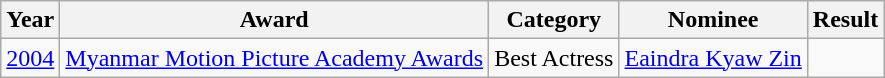<table class="wikitable">
<tr>
<th>Year</th>
<th>Award</th>
<th>Category</th>
<th>Nominee</th>
<th>Result</th>
</tr>
<tr>
<td><a href='#'>2004</a></td>
<td><a href='#'>Myanmar Motion Picture Academy Awards</a></td>
<td>Best Actress</td>
<td><a href='#'>Eaindra Kyaw Zin</a></td>
<td></td>
</tr>
</table>
